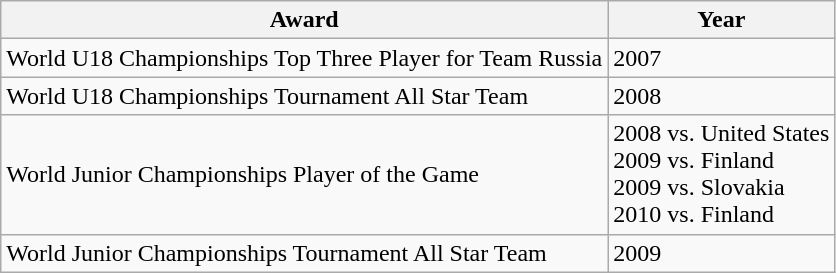<table class="wikitable" border="1">
<tr>
<th>Award</th>
<th>Year</th>
</tr>
<tr>
<td>World U18 Championships Top Three Player for Team Russia</td>
<td>2007</td>
</tr>
<tr>
<td>World U18 Championships Tournament All Star Team</td>
<td>2008</td>
</tr>
<tr>
<td>World Junior Championships Player of the Game</td>
<td>2008 vs. United States<br>2009 vs. Finland<br>2009 vs. Slovakia<br>2010 vs. Finland</td>
</tr>
<tr>
<td>World Junior Championships Tournament All Star Team</td>
<td>2009</td>
</tr>
</table>
